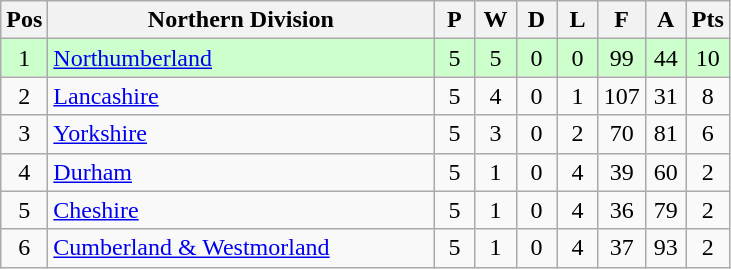<table class="wikitable" style="font-size: 100%">
<tr>
<th width=20>Pos</th>
<th width=250>Northern Division</th>
<th width=20>P</th>
<th width=20>W</th>
<th width=20>D</th>
<th width=20>L</th>
<th width=20>F</th>
<th width=20>A</th>
<th width=20>Pts</th>
</tr>
<tr align=center style="background: #CCFFCC;">
<td>1</td>
<td align="left"><a href='#'>Northumberland</a></td>
<td>5</td>
<td>5</td>
<td>0</td>
<td>0</td>
<td>99</td>
<td>44</td>
<td>10</td>
</tr>
<tr align=center>
<td>2</td>
<td align="left"><a href='#'>Lancashire</a></td>
<td>5</td>
<td>4</td>
<td>0</td>
<td>1</td>
<td>107</td>
<td>31</td>
<td>8</td>
</tr>
<tr align=center>
<td>3</td>
<td align="left"><a href='#'>Yorkshire</a></td>
<td>5</td>
<td>3</td>
<td>0</td>
<td>2</td>
<td>70</td>
<td>81</td>
<td>6</td>
</tr>
<tr align=center>
<td>4</td>
<td align="left"><a href='#'>Durham</a></td>
<td>5</td>
<td>1</td>
<td>0</td>
<td>4</td>
<td>39</td>
<td>60</td>
<td>2</td>
</tr>
<tr align=center>
<td>5</td>
<td align="left"><a href='#'>Cheshire</a></td>
<td>5</td>
<td>1</td>
<td>0</td>
<td>4</td>
<td>36</td>
<td>79</td>
<td>2</td>
</tr>
<tr align=center>
<td>6</td>
<td align="left"><a href='#'>Cumberland & Westmorland</a></td>
<td>5</td>
<td>1</td>
<td>0</td>
<td>4</td>
<td>37</td>
<td>93</td>
<td>2</td>
</tr>
</table>
